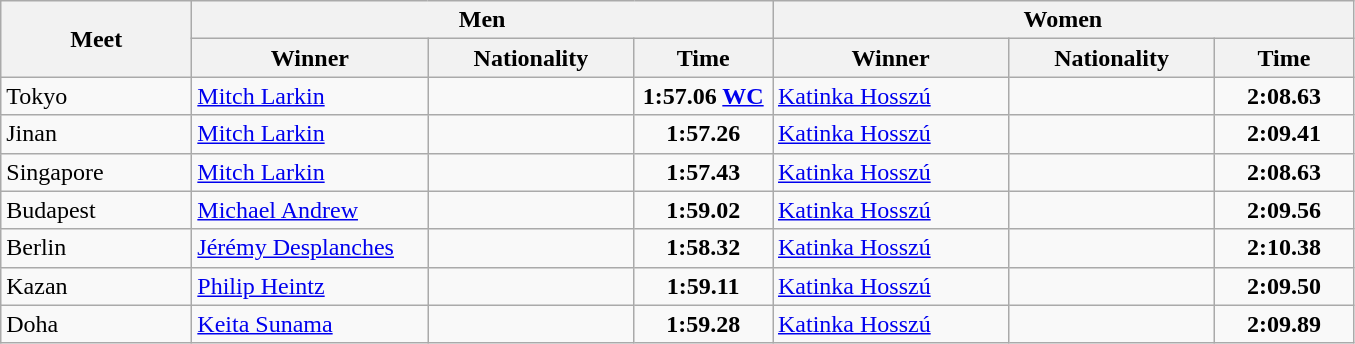<table class="wikitable">
<tr>
<th rowspan="2" width="120">Meet</th>
<th colspan="3">Men</th>
<th colspan="3">Women</th>
</tr>
<tr>
<th width=150>Winner</th>
<th width=130>Nationality</th>
<th width=85>Time</th>
<th width=150>Winner</th>
<th width=130>Nationality</th>
<th width=85>Time</th>
</tr>
<tr>
<td>Tokyo</td>
<td><a href='#'>Mitch Larkin</a></td>
<td></td>
<td align=center><strong>1:57.06 <a href='#'>WC</a></strong></td>
<td><a href='#'>Katinka Hosszú</a></td>
<td></td>
<td align=center><strong>2:08.63</strong></td>
</tr>
<tr>
<td>Jinan</td>
<td><a href='#'>Mitch Larkin</a></td>
<td></td>
<td align=center><strong>1:57.26</strong></td>
<td><a href='#'>Katinka Hosszú</a></td>
<td></td>
<td align=center><strong>2:09.41</strong></td>
</tr>
<tr>
<td>Singapore</td>
<td><a href='#'>Mitch Larkin</a></td>
<td></td>
<td align=center><strong>1:57.43</strong></td>
<td><a href='#'>Katinka Hosszú</a></td>
<td></td>
<td align=center><strong>2:08.63</strong></td>
</tr>
<tr>
<td>Budapest</td>
<td><a href='#'>Michael Andrew</a></td>
<td></td>
<td align=center><strong>1:59.02</strong></td>
<td><a href='#'>Katinka Hosszú</a></td>
<td></td>
<td align=center><strong>2:09.56</strong></td>
</tr>
<tr>
<td>Berlin</td>
<td><a href='#'>Jérémy Desplanches</a></td>
<td></td>
<td align=center><strong>1:58.32</strong></td>
<td><a href='#'>Katinka Hosszú</a></td>
<td></td>
<td align=center><strong>2:10.38</strong></td>
</tr>
<tr>
<td>Kazan</td>
<td><a href='#'>Philip Heintz</a></td>
<td></td>
<td align=center><strong>1:59.11</strong></td>
<td><a href='#'>Katinka Hosszú</a></td>
<td></td>
<td align=center><strong>2:09.50</strong></td>
</tr>
<tr>
<td>Doha</td>
<td><a href='#'>Keita Sunama</a></td>
<td></td>
<td align=center><strong>1:59.28</strong></td>
<td><a href='#'>Katinka Hosszú</a></td>
<td></td>
<td align=center><strong>2:09.89</strong></td>
</tr>
</table>
